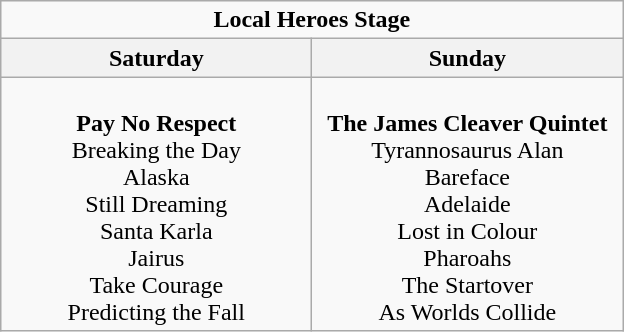<table class="wikitable">
<tr>
<td colspan="2" align="center"><strong>Local Heroes Stage</strong></td>
</tr>
<tr>
<th>Saturday</th>
<th>Sunday</th>
</tr>
<tr>
<td valign="top" align="center" width=200><br><strong>Pay No Respect</strong><br>
Breaking the Day <br>
Alaska<br>
Still Dreaming<br>
Santa Karla<br>
Jairus<br>
Take Courage<br>
Predicting the Fall<br></td>
<td valign="top" align="center" width=200><br><strong>The James Cleaver Quintet</strong><br>
Tyrannosaurus Alan<br>
Bareface<br>
Adelaide<br>
Lost in Colour<br>
Pharoahs<br>
The Startover<br>
As Worlds Collide</td>
</tr>
</table>
